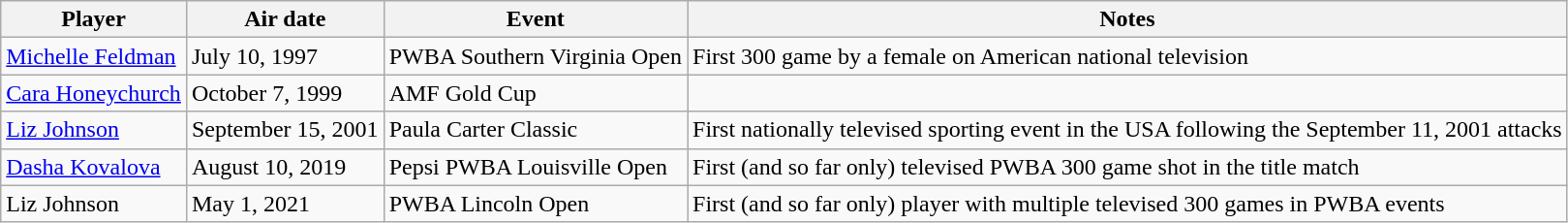<table class="wikitable unsortable">
<tr>
<th>Player</th>
<th>Air date</th>
<th>Event</th>
<th>Notes</th>
</tr>
<tr>
<td><a href='#'>Michelle Feldman</a></td>
<td>July 10, 1997</td>
<td>PWBA Southern Virginia Open</td>
<td>First 300 game by a female on American national television</td>
</tr>
<tr>
<td><a href='#'>Cara Honeychurch</a></td>
<td>October 7, 1999</td>
<td>AMF Gold Cup</td>
<td></td>
</tr>
<tr>
<td><a href='#'>Liz Johnson</a></td>
<td>September 15, 2001</td>
<td>Paula Carter Classic</td>
<td>First nationally televised sporting event in the USA following the September 11, 2001 attacks</td>
</tr>
<tr>
<td><a href='#'>Dasha Kovalova</a></td>
<td>August 10, 2019</td>
<td>Pepsi PWBA Louisville Open</td>
<td>First (and so far only) televised PWBA 300 game shot in the title match</td>
</tr>
<tr>
<td>Liz Johnson</td>
<td>May 1, 2021</td>
<td>PWBA Lincoln Open</td>
<td>First (and so far only) player with multiple televised 300 games in PWBA events</td>
</tr>
</table>
